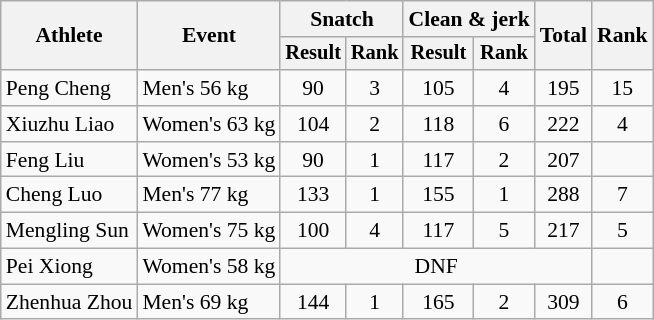<table class="wikitable" style="font-size:90%">
<tr>
<th rowspan="2">Athlete</th>
<th rowspan="2">Event</th>
<th colspan="2">Snatch</th>
<th colspan="2">Clean & jerk</th>
<th rowspan="2">Total</th>
<th rowspan="2">Rank</th>
</tr>
<tr style="font-size:95%">
<th>Result</th>
<th>Rank</th>
<th>Result</th>
<th>Rank</th>
</tr>
<tr align=center>
<td align=left>Peng Cheng</td>
<td align=left>Men's 56 kg</td>
<td>90</td>
<td>3</td>
<td>105</td>
<td>4</td>
<td>195</td>
<td>15</td>
</tr>
<tr align=center>
<td align=left>Xiuzhu Liao</td>
<td align=left>Women's 63 kg</td>
<td>104</td>
<td>2</td>
<td>118</td>
<td>6</td>
<td>222</td>
<td>4</td>
</tr>
<tr align=center>
<td align=left>Feng Liu</td>
<td align=left>Women's 53 kg</td>
<td>90</td>
<td>1</td>
<td>117</td>
<td>2</td>
<td>207</td>
<td></td>
</tr>
<tr align=center>
<td align=left>Cheng Luo</td>
<td align=left>Men's 77 kg</td>
<td>133</td>
<td>1</td>
<td>155</td>
<td>1</td>
<td>288</td>
<td>7</td>
</tr>
<tr align=center>
<td align=left>Mengling Sun</td>
<td align=left>Women's 75 kg</td>
<td>100</td>
<td>4</td>
<td>117</td>
<td>5</td>
<td>217</td>
<td>5</td>
</tr>
<tr align=center>
<td align=left>Pei Xiong</td>
<td align=left>Women's 58 kg</td>
<td colspan=5>DNF</td>
<td></td>
</tr>
<tr align=center>
<td align=left>Zhenhua Zhou</td>
<td align=left>Men's 69 kg</td>
<td>144</td>
<td>1</td>
<td>165</td>
<td>2</td>
<td>309</td>
<td>6</td>
</tr>
</table>
